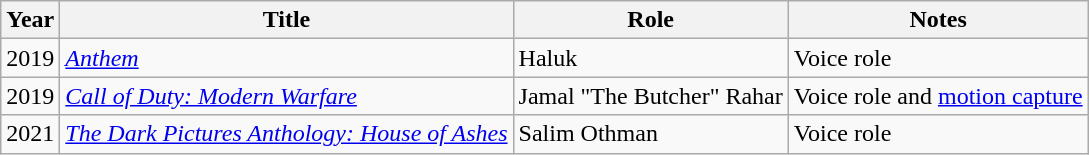<table class="wikitable sortable">
<tr>
<th>Year</th>
<th>Title</th>
<th>Role</th>
<th class="unsortable">Notes</th>
</tr>
<tr>
<td>2019</td>
<td><a href='#'><em>Anthem</em></a></td>
<td>Haluk</td>
<td>Voice role</td>
</tr>
<tr>
<td>2019</td>
<td><a href='#'><em>Call of Duty: Modern Warfare</em></a></td>
<td>Jamal "The Butcher" Rahar</td>
<td>Voice role and <a href='#'>motion capture</a></td>
</tr>
<tr>
<td>2021</td>
<td><em><a href='#'>The Dark Pictures Anthology: House of Ashes</a></em></td>
<td>Salim Othman</td>
<td>Voice role</td>
</tr>
</table>
